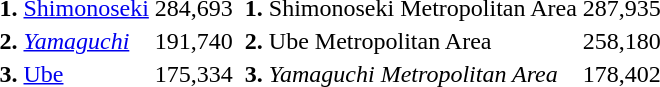<table>
<tr>
<td><strong>1.</strong></td>
<td> <a href='#'>Shimonoseki</a></td>
<td align="right">284,693</td>
<td> <strong>1.</strong></td>
<td>Shimonoseki Metropolitan Area</td>
<td align="right">287,935</td>
</tr>
<tr>
<td><strong>2.</strong></td>
<td> <em><a href='#'>Yamaguchi</a></em></td>
<td align="right">191,740</td>
<td> <strong>2.</strong></td>
<td>Ube Metropolitan Area</td>
<td align="right">258,180</td>
</tr>
<tr>
<td><strong>3.</strong></td>
<td> <a href='#'>Ube</a></td>
<td align="right">175,334</td>
<td> <strong>3.</strong></td>
<td><em>Yamaguchi Metropolitan Area</em></td>
<td align="right">178,402</td>
</tr>
</table>
